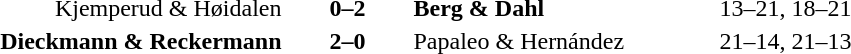<table>
<tr>
<th width=200></th>
<th width=80></th>
<th width=200></th>
<th width=220></th>
</tr>
<tr>
<td align=right>Kjemperud & Høidalen</td>
<td align=center><strong>0–2</strong></td>
<td align=left><strong>Berg & Dahl</strong></td>
<td>13–21, 18–21</td>
</tr>
<tr>
<td align=right><strong>Dieckmann & Reckermann</strong></td>
<td align=center><strong>2–0</strong></td>
<td align=left>Papaleo & Hernández</td>
<td>21–14, 21–13</td>
</tr>
</table>
